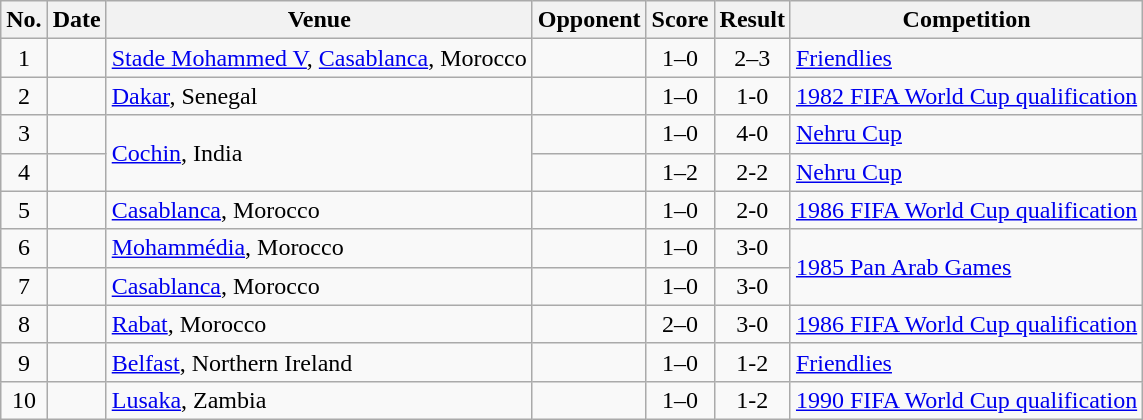<table class="wikitable sortable">
<tr>
<th>No.</th>
<th>Date</th>
<th>Venue</th>
<th>Opponent</th>
<th>Score</th>
<th>Result</th>
<th>Competition</th>
</tr>
<tr>
<td align="center">1</td>
<td></td>
<td><a href='#'>Stade Mohammed V</a>, <a href='#'>Casablanca</a>, Morocco</td>
<td></td>
<td align="center">1–0</td>
<td align="center">2–3</td>
<td><a href='#'>Friendlies</a></td>
</tr>
<tr>
<td align="center">2</td>
<td></td>
<td><a href='#'>Dakar</a>, Senegal</td>
<td></td>
<td align="center">1–0</td>
<td align="center">1-0</td>
<td><a href='#'>1982 FIFA World Cup qualification</a></td>
</tr>
<tr>
<td align="center">3</td>
<td></td>
<td rowspan=2><a href='#'>Cochin</a>, India</td>
<td></td>
<td align="center">1–0</td>
<td align="center">4-0</td>
<td><a href='#'>Nehru Cup</a></td>
</tr>
<tr>
<td align="center">4</td>
<td></td>
<td></td>
<td align="center">1–2</td>
<td align="center">2-2</td>
<td><a href='#'>Nehru Cup</a></td>
</tr>
<tr>
<td align="center">5</td>
<td></td>
<td><a href='#'>Casablanca</a>, Morocco</td>
<td></td>
<td align="center">1–0</td>
<td align="center">2-0</td>
<td><a href='#'>1986 FIFA World Cup qualification</a></td>
</tr>
<tr>
<td align="center">6</td>
<td></td>
<td><a href='#'>Mohammédia</a>, Morocco</td>
<td></td>
<td align="center">1–0</td>
<td align="center">3-0</td>
<td rowspan=2><a href='#'>1985 Pan Arab Games</a></td>
</tr>
<tr>
<td align="center">7</td>
<td></td>
<td><a href='#'>Casablanca</a>, Morocco</td>
<td></td>
<td align="center">1–0</td>
<td align="center">3-0</td>
</tr>
<tr>
<td align="center">8</td>
<td></td>
<td><a href='#'>Rabat</a>, Morocco</td>
<td></td>
<td align="center">2–0</td>
<td align="center">3-0</td>
<td><a href='#'>1986 FIFA World Cup qualification</a></td>
</tr>
<tr>
<td align="center">9</td>
<td></td>
<td><a href='#'>Belfast</a>, Northern Ireland</td>
<td></td>
<td align="center">1–0</td>
<td align="center">1-2</td>
<td><a href='#'>Friendlies</a></td>
</tr>
<tr>
<td align="center">10</td>
<td></td>
<td><a href='#'>Lusaka</a>, Zambia</td>
<td></td>
<td align="center">1–0</td>
<td align="center">1-2</td>
<td><a href='#'>1990 FIFA World Cup qualification</a></td>
</tr>
</table>
